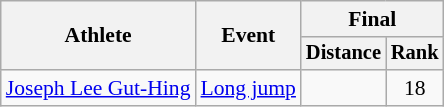<table class=wikitable style=font-size:90%>
<tr>
<th rowspan=2>Athlete</th>
<th rowspan=2>Event</th>
<th colspan=2>Final</th>
</tr>
<tr style=font-size:95%>
<th>Distance</th>
<th>Rank</th>
</tr>
<tr align=center>
<td align=left><a href='#'>Joseph Lee Gut-Hing</a></td>
<td align=left><a href='#'>Long jump</a></td>
<td></td>
<td>18</td>
</tr>
</table>
